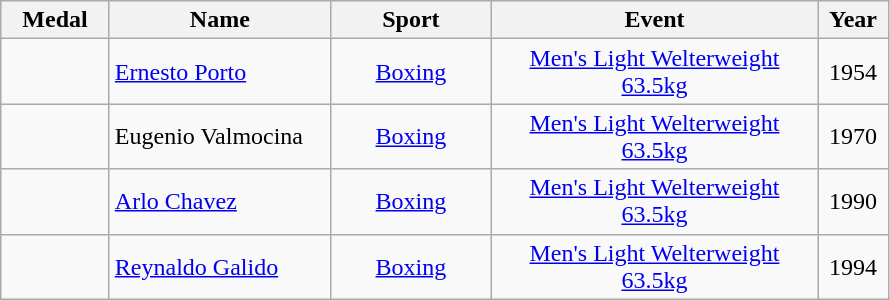<table class="wikitable"  style="font-size:100%;  text-align:center;">
<tr>
<th width="65">Medal</th>
<th width="140">Name</th>
<th width="100">Sport</th>
<th width="210">Event</th>
<th width="40">Year</th>
</tr>
<tr>
<td></td>
<td align=left><a href='#'>Ernesto Porto</a></td>
<td><a href='#'>Boxing</a></td>
<td><a href='#'>Men's Light Welterweight 63.5kg</a></td>
<td>1954</td>
</tr>
<tr>
<td></td>
<td align=left>Eugenio Valmocina</td>
<td><a href='#'>Boxing</a></td>
<td><a href='#'>Men's Light Welterweight 63.5kg</a></td>
<td>1970</td>
</tr>
<tr>
<td></td>
<td align=left><a href='#'>Arlo Chavez</a></td>
<td><a href='#'>Boxing</a></td>
<td><a href='#'>Men's Light Welterweight 63.5kg</a></td>
<td>1990</td>
</tr>
<tr>
<td></td>
<td align=left><a href='#'>Reynaldo Galido</a></td>
<td><a href='#'>Boxing</a></td>
<td><a href='#'>Men's Light Welterweight 63.5kg</a></td>
<td>1994</td>
</tr>
</table>
